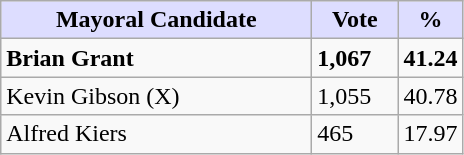<table class="wikitable">
<tr>
<th style="background:#ddf; width:200px;">Mayoral Candidate</th>
<th style="background:#ddf; width:50px;">Vote</th>
<th style="background:#ddf; width:30px;">%</th>
</tr>
<tr>
<td><strong>Brian Grant</strong></td>
<td><strong>1,067</strong></td>
<td><strong>41.24</strong></td>
</tr>
<tr>
<td>Kevin Gibson (X)</td>
<td>1,055</td>
<td>40.78</td>
</tr>
<tr>
<td>Alfred Kiers</td>
<td>465</td>
<td>17.97</td>
</tr>
</table>
